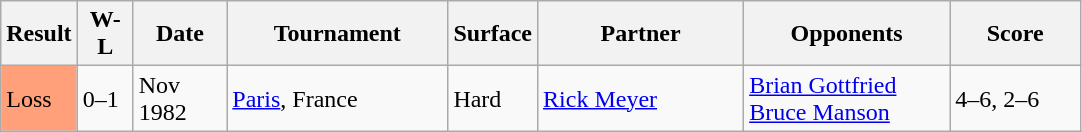<table class="sortable wikitable">
<tr>
<th style="width:40px">Result</th>
<th style="width:30px">W-L</th>
<th style="width:55px">Date</th>
<th style="width:140px">Tournament</th>
<th style="width:50px">Surface</th>
<th style="width:130px">Partner</th>
<th style="width:130px">Opponents</th>
<th style="width:80px" class="unsortable">Score</th>
</tr>
<tr>
<td style="background:#ffa07a;">Loss</td>
<td>0–1</td>
<td>Nov 1982</td>
<td><a href='#'>Paris</a>, France</td>
<td>Hard</td>
<td> <a href='#'>Rick Meyer</a></td>
<td> <a href='#'>Brian Gottfried</a><br> <a href='#'>Bruce Manson</a></td>
<td>4–6, 2–6</td>
</tr>
</table>
